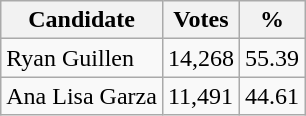<table class="wikitable">
<tr>
<th>Candidate</th>
<th>Votes</th>
<th>%</th>
</tr>
<tr>
<td>Ryan Guillen</td>
<td>14,268</td>
<td>55.39</td>
</tr>
<tr>
<td>Ana Lisa Garza</td>
<td>11,491</td>
<td>44.61</td>
</tr>
</table>
